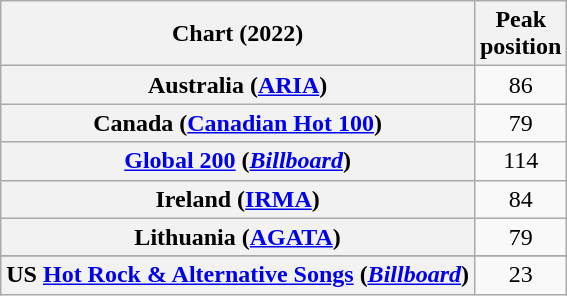<table class="wikitable sortable plainrowheaders" style="text-align:center">
<tr>
<th scope="col">Chart (2022)</th>
<th scope="col">Peak<br>position</th>
</tr>
<tr>
<th scope="row">Australia (<a href='#'>ARIA</a>)</th>
<td>86</td>
</tr>
<tr>
<th scope="row">Canada (<a href='#'>Canadian Hot 100</a>)</th>
<td>79</td>
</tr>
<tr>
<th scope="row"><a href='#'>Global 200</a> (<em><a href='#'>Billboard</a></em>)</th>
<td>114</td>
</tr>
<tr>
<th scope="row">Ireland (<a href='#'>IRMA</a>)</th>
<td>84</td>
</tr>
<tr>
<th scope="row">Lithuania (<a href='#'>AGATA</a>)</th>
<td>79</td>
</tr>
<tr>
</tr>
<tr>
<th scope="row">US <a href='#'>Hot Rock & Alternative Songs</a> (<em><a href='#'>Billboard</a></em>)</th>
<td>23</td>
</tr>
</table>
